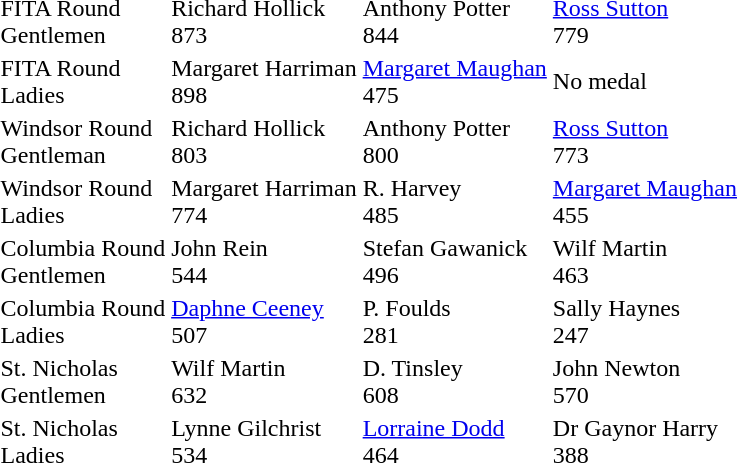<table>
<tr>
<td>FITA Round <br> Gentlemen</td>
<td>Richard Hollick  <br> 873</td>
<td>Anthony Potter  <br> 844</td>
<td><a href='#'>Ross Sutton</a>  <br> 779</td>
</tr>
<tr>
<td>FITA Round <br> Ladies</td>
<td>Margaret Harriman   <br> 898</td>
<td><a href='#'>Margaret Maughan</a>  <br> 475</td>
<td>No medal</td>
</tr>
<tr>
<td>Windsor Round <br> Gentleman</td>
<td>Richard Hollick  <br> 803</td>
<td>Anthony Potter  <br> 800</td>
<td><a href='#'>Ross Sutton</a>  <br> 773</td>
</tr>
<tr>
<td>Windsor Round <br> Ladies</td>
<td>Margaret Harriman  <br> 774</td>
<td>R. Harvey  <br> 485</td>
<td><a href='#'>Margaret Maughan</a>  <br> 455</td>
</tr>
<tr>
<td>Columbia Round <br> Gentlemen</td>
<td>John Rein  <br> 544</td>
<td>Stefan Gawanick  <br> 496</td>
<td>Wilf Martin  <br> 463</td>
</tr>
<tr>
<td>Columbia Round <br> Ladies</td>
<td><a href='#'>Daphne Ceeney</a>  <br> 507</td>
<td>P. Foulds  <br> 281</td>
<td>Sally Haynes  <br> 247</td>
</tr>
<tr>
<td>St. Nicholas <br> Gentlemen</td>
<td>Wilf Martin  <br> 632</td>
<td>D. Tinsley  <br> 608</td>
<td>John Newton  <br> 570</td>
</tr>
<tr>
<td>St. Nicholas <br> Ladies</td>
<td>Lynne Gilchrist  <br> 534</td>
<td><a href='#'>Lorraine Dodd</a>  <br> 464</td>
<td>Dr Gaynor Harry  <br> 388</td>
</tr>
</table>
